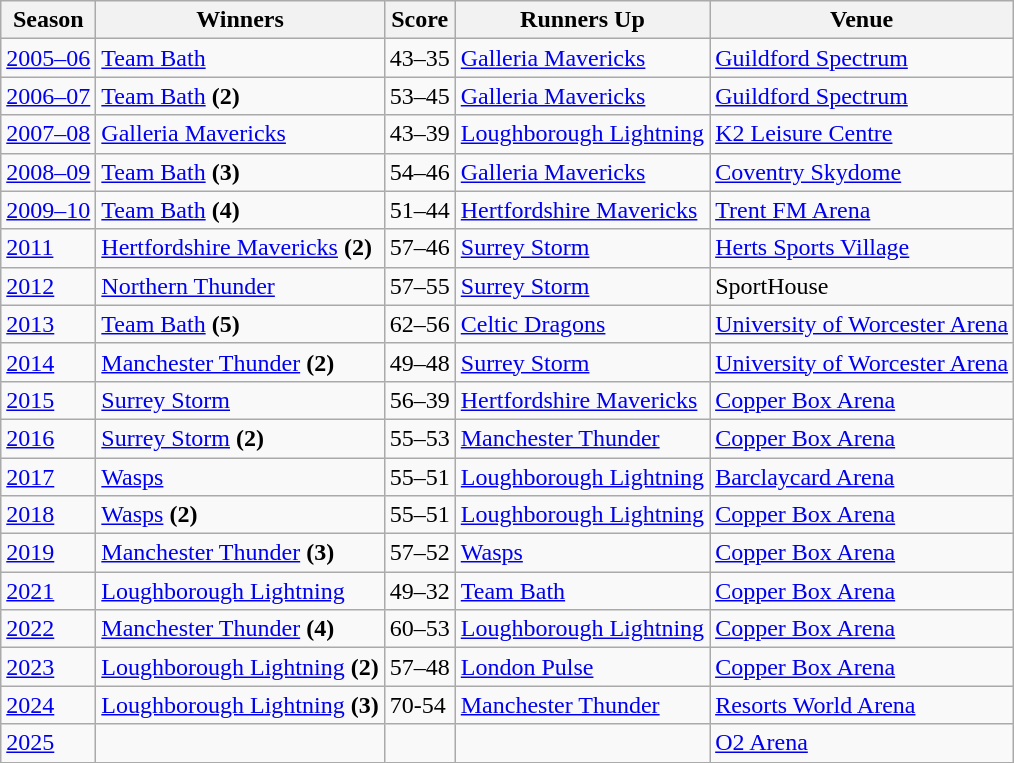<table class="wikitable collapsible">
<tr>
<th>Season</th>
<th>Winners</th>
<th>Score</th>
<th>Runners Up</th>
<th>Venue</th>
</tr>
<tr>
<td><a href='#'>2005–06</a></td>
<td><a href='#'>Team Bath</a></td>
<td>43–35</td>
<td><a href='#'>Galleria Mavericks</a></td>
<td><a href='#'>Guildford Spectrum</a></td>
</tr>
<tr>
<td><a href='#'>2006–07</a></td>
<td><a href='#'>Team Bath</a> <strong>(2)</strong></td>
<td>53–45</td>
<td><a href='#'>Galleria Mavericks</a></td>
<td><a href='#'>Guildford Spectrum</a></td>
</tr>
<tr>
<td><a href='#'>2007–08</a></td>
<td><a href='#'>Galleria Mavericks</a></td>
<td>43–39</td>
<td><a href='#'>Loughborough Lightning</a></td>
<td><a href='#'>K2 Leisure Centre</a></td>
</tr>
<tr>
<td><a href='#'>2008–09</a></td>
<td><a href='#'>Team Bath</a> <strong>(3)</strong></td>
<td>54–46</td>
<td><a href='#'>Galleria Mavericks</a></td>
<td><a href='#'>Coventry Skydome</a></td>
</tr>
<tr>
<td><a href='#'>2009–10</a></td>
<td><a href='#'>Team Bath</a> <strong>(4)</strong></td>
<td>51–44</td>
<td><a href='#'>Hertfordshire Mavericks</a></td>
<td><a href='#'>Trent FM Arena</a></td>
</tr>
<tr>
<td><a href='#'>2011</a></td>
<td><a href='#'>Hertfordshire Mavericks</a> <strong>(2)</strong></td>
<td>57–46</td>
<td><a href='#'>Surrey Storm</a></td>
<td><a href='#'>Herts Sports Village</a></td>
</tr>
<tr>
<td><a href='#'>2012</a></td>
<td><a href='#'>Northern Thunder</a></td>
<td>57–55</td>
<td><a href='#'>Surrey Storm</a></td>
<td>SportHouse</td>
</tr>
<tr>
<td><a href='#'>2013</a></td>
<td><a href='#'>Team Bath</a> <strong>(5)</strong></td>
<td>62–56</td>
<td><a href='#'>Celtic Dragons</a></td>
<td><a href='#'>University of Worcester Arena</a></td>
</tr>
<tr>
<td><a href='#'>2014</a></td>
<td><a href='#'>Manchester Thunder</a> <strong>(2)</strong></td>
<td>49–48</td>
<td><a href='#'>Surrey Storm</a></td>
<td><a href='#'>University of Worcester Arena</a></td>
</tr>
<tr>
<td><a href='#'>2015</a></td>
<td><a href='#'>Surrey Storm</a></td>
<td>56–39</td>
<td><a href='#'>Hertfordshire Mavericks</a></td>
<td><a href='#'>Copper Box Arena</a></td>
</tr>
<tr>
<td><a href='#'>2016</a></td>
<td><a href='#'>Surrey Storm</a> <strong>(2)</strong></td>
<td>55–53</td>
<td><a href='#'>Manchester Thunder</a></td>
<td><a href='#'>Copper Box Arena</a></td>
</tr>
<tr>
<td><a href='#'>2017</a></td>
<td><a href='#'>Wasps</a></td>
<td>55–51</td>
<td><a href='#'>Loughborough Lightning</a></td>
<td><a href='#'>Barclaycard Arena</a></td>
</tr>
<tr>
<td><a href='#'>2018</a></td>
<td><a href='#'>Wasps</a> <strong>(2)</strong></td>
<td>55–51</td>
<td><a href='#'>Loughborough Lightning</a></td>
<td><a href='#'>Copper Box Arena</a></td>
</tr>
<tr>
<td><a href='#'>2019</a></td>
<td><a href='#'>Manchester Thunder</a> <strong>(3)</strong></td>
<td>57–52</td>
<td><a href='#'>Wasps</a></td>
<td><a href='#'>Copper Box Arena</a></td>
</tr>
<tr>
<td><a href='#'>2021</a></td>
<td><a href='#'>Loughborough Lightning</a></td>
<td>49–32</td>
<td><a href='#'>Team Bath</a></td>
<td><a href='#'>Copper Box Arena</a></td>
</tr>
<tr>
<td><a href='#'>2022</a></td>
<td><a href='#'>Manchester Thunder</a> <strong>(4)</strong></td>
<td>60–53</td>
<td><a href='#'>Loughborough Lightning</a></td>
<td><a href='#'>Copper Box Arena</a></td>
</tr>
<tr>
<td><a href='#'>2023</a></td>
<td><a href='#'>Loughborough Lightning</a> <strong>(2)</strong></td>
<td>57–48</td>
<td><a href='#'>London Pulse</a></td>
<td><a href='#'>Copper Box Arena</a></td>
</tr>
<tr>
<td><a href='#'>2024</a></td>
<td><a href='#'>Loughborough Lightning</a> <strong>(3)</strong></td>
<td>70-54</td>
<td><a href='#'>Manchester Thunder</a></td>
<td><a href='#'>Resorts World Arena</a></td>
</tr>
<tr>
<td><a href='#'>2025</a></td>
<td></td>
<td></td>
<td></td>
<td><a href='#'>O2 Arena</a></td>
</tr>
</table>
